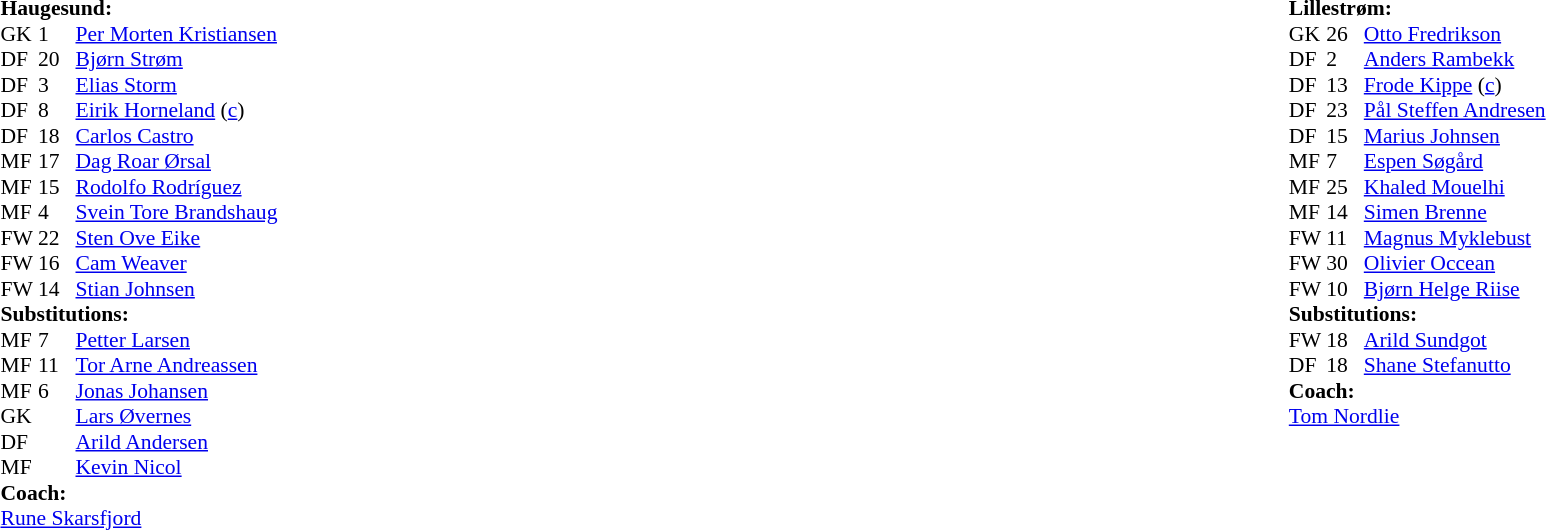<table width=100%>
<tr>
<td valign=top width=50%><br><table style=font-size:90% cellspacing=0 cellpadding=0>
<tr>
<td colspan="4"><strong>Haugesund:</strong></td>
</tr>
<tr>
<th width=25></th>
<th width=25></th>
</tr>
<tr>
<td>GK</td>
<td>1</td>
<td> <a href='#'>Per Morten Kristiansen</a></td>
</tr>
<tr>
<td>DF</td>
<td>20</td>
<td> <a href='#'>Bjørn Strøm</a></td>
</tr>
<tr>
<td>DF</td>
<td>3</td>
<td> <a href='#'>Elias Storm</a></td>
</tr>
<tr>
<td>DF</td>
<td>8</td>
<td> <a href='#'>Eirik Horneland</a> (<a href='#'>c</a>)</td>
</tr>
<tr>
<td>DF</td>
<td>18</td>
<td> <a href='#'>Carlos Castro</a></td>
<td></td>
<td></td>
</tr>
<tr>
<td>MF</td>
<td>17</td>
<td> <a href='#'>Dag Roar Ørsal</a></td>
</tr>
<tr>
<td>MF</td>
<td>15</td>
<td> <a href='#'>Rodolfo Rodríguez</a></td>
</tr>
<tr>
<td>MF</td>
<td>4</td>
<td> <a href='#'>Svein Tore Brandshaug</a> </td>
<td></td>
<td></td>
</tr>
<tr>
<td>FW</td>
<td>22</td>
<td> <a href='#'>Sten Ove Eike</a></td>
<td></td>
<td></td>
</tr>
<tr>
<td>FW</td>
<td>16</td>
<td> <a href='#'>Cam Weaver</a></td>
</tr>
<tr>
<td>FW</td>
<td>14</td>
<td> <a href='#'>Stian Johnsen</a></td>
</tr>
<tr>
<td colspan=3><strong>Substitutions:</strong></td>
</tr>
<tr>
<td>MF</td>
<td>7</td>
<td> <a href='#'>Petter Larsen</a></td>
<td></td>
<td></td>
</tr>
<tr>
<td>MF</td>
<td>11</td>
<td> <a href='#'>Tor Arne Andreassen</a></td>
<td></td>
<td></td>
</tr>
<tr>
<td>MF</td>
<td>6</td>
<td> <a href='#'>Jonas Johansen</a></td>
<td></td>
<td></td>
</tr>
<tr>
<td>GK</td>
<td></td>
<td> <a href='#'>Lars Øvernes</a></td>
<td></td>
<td></td>
</tr>
<tr>
<td>DF</td>
<td></td>
<td> <a href='#'>Arild Andersen</a></td>
<td></td>
<td></td>
</tr>
<tr>
<td>MF</td>
<td></td>
<td> <a href='#'>Kevin Nicol</a></td>
<td></td>
<td></td>
</tr>
<tr>
<td colspan=3><strong>Coach:</strong></td>
</tr>
<tr>
<td colspan=4> <a href='#'>Rune Skarsfjord</a></td>
</tr>
</table>
</td>
<td valign="top" width="50%"><br><table style="font-size: 90%" cellspacing="0" cellpadding="0" align=center>
<tr>
<td colspan="4"><strong>Lillestrøm:</strong></td>
</tr>
<tr>
<th width=25></th>
<th width=25></th>
</tr>
<tr>
<td>GK</td>
<td>26</td>
<td> <a href='#'>Otto Fredrikson</a></td>
</tr>
<tr>
<td>DF</td>
<td>2</td>
<td> <a href='#'>Anders Rambekk</a></td>
<td></td>
</tr>
<tr>
<td>DF</td>
<td>13</td>
<td> <a href='#'>Frode Kippe</a> (<a href='#'>c</a>)</td>
</tr>
<tr>
<td>DF</td>
<td>23</td>
<td> <a href='#'>Pål Steffen Andresen</a></td>
</tr>
<tr>
<td>DF</td>
<td>15</td>
<td> <a href='#'>Marius Johnsen</a></td>
<td></td>
<td></td>
</tr>
<tr>
<td>MF</td>
<td>7</td>
<td> <a href='#'>Espen Søgård</a></td>
</tr>
<tr>
<td>MF</td>
<td>25</td>
<td> <a href='#'>Khaled Mouelhi</a></td>
</tr>
<tr>
<td>MF</td>
<td>14</td>
<td> <a href='#'>Simen Brenne</a></td>
</tr>
<tr>
<td>FW</td>
<td>11</td>
<td> <a href='#'>Magnus Myklebust</a></td>
<td></td>
<td></td>
</tr>
<tr>
<td>FW</td>
<td>30</td>
<td> <a href='#'>Olivier Occean</a></td>
</tr>
<tr>
<td>FW</td>
<td>10</td>
<td> <a href='#'>Bjørn Helge Riise</a></td>
</tr>
<tr>
<td colspan=3><strong>Substitutions:</strong></td>
</tr>
<tr>
<td>FW</td>
<td>18</td>
<td> <a href='#'>Arild Sundgot</a></td>
<td></td>
<td></td>
</tr>
<tr>
<td>DF</td>
<td>18</td>
<td> <a href='#'>Shane Stefanutto</a></td>
<td> </td>
<td></td>
</tr>
<tr>
<td colspan=3><strong>Coach:</strong></td>
</tr>
<tr>
<td colspan=4> <a href='#'>Tom Nordlie</a></td>
</tr>
</table>
</td>
</tr>
</table>
